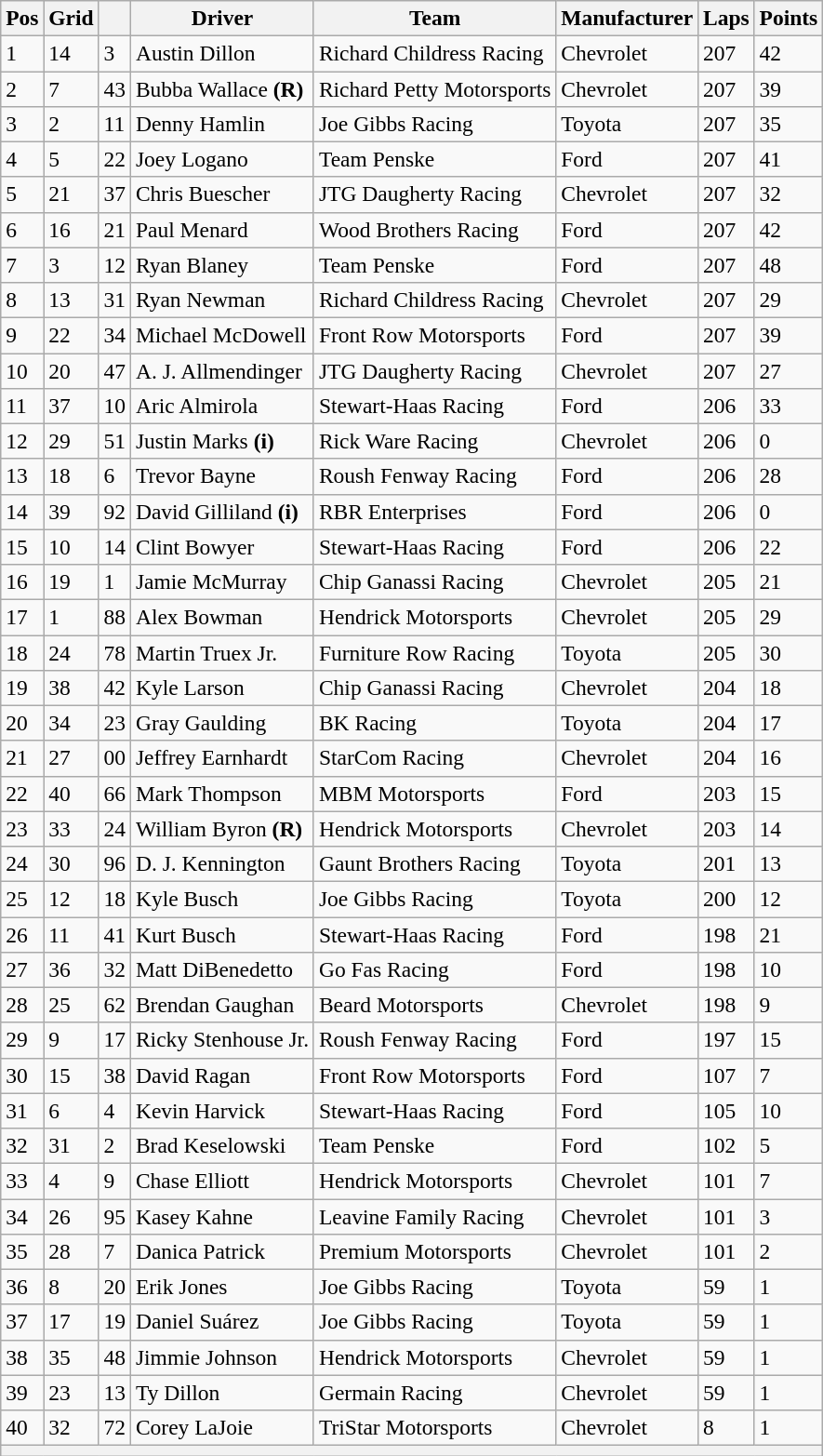<table class="wikitable" style="font-size:98%">
<tr>
<th>Pos</th>
<th>Grid</th>
<th></th>
<th>Driver</th>
<th>Team</th>
<th>Manufacturer</th>
<th>Laps</th>
<th>Points</th>
</tr>
<tr>
<td>1</td>
<td>14</td>
<td>3</td>
<td>Austin Dillon</td>
<td>Richard Childress Racing</td>
<td>Chevrolet</td>
<td>207</td>
<td>42</td>
</tr>
<tr>
<td>2</td>
<td>7</td>
<td>43</td>
<td>Bubba Wallace <strong>(R)</strong></td>
<td>Richard Petty Motorsports</td>
<td>Chevrolet</td>
<td>207</td>
<td>39</td>
</tr>
<tr>
<td>3</td>
<td>2</td>
<td>11</td>
<td>Denny Hamlin</td>
<td>Joe Gibbs Racing</td>
<td>Toyota</td>
<td>207</td>
<td>35</td>
</tr>
<tr>
<td>4</td>
<td>5</td>
<td>22</td>
<td>Joey Logano</td>
<td>Team Penske</td>
<td>Ford</td>
<td>207</td>
<td>41</td>
</tr>
<tr>
<td>5</td>
<td>21</td>
<td>37</td>
<td>Chris Buescher</td>
<td>JTG Daugherty Racing</td>
<td>Chevrolet</td>
<td>207</td>
<td>32</td>
</tr>
<tr>
<td>6</td>
<td>16</td>
<td>21</td>
<td>Paul Menard</td>
<td>Wood Brothers Racing</td>
<td>Ford</td>
<td>207</td>
<td>42</td>
</tr>
<tr>
<td>7</td>
<td>3</td>
<td>12</td>
<td>Ryan Blaney</td>
<td>Team Penske</td>
<td>Ford</td>
<td>207</td>
<td>48</td>
</tr>
<tr>
<td>8</td>
<td>13</td>
<td>31</td>
<td>Ryan Newman</td>
<td>Richard Childress Racing</td>
<td>Chevrolet</td>
<td>207</td>
<td>29</td>
</tr>
<tr>
<td>9</td>
<td>22</td>
<td>34</td>
<td>Michael McDowell</td>
<td>Front Row Motorsports</td>
<td>Ford</td>
<td>207</td>
<td>39</td>
</tr>
<tr>
<td>10</td>
<td>20</td>
<td>47</td>
<td>A. J. Allmendinger</td>
<td>JTG Daugherty Racing</td>
<td>Chevrolet</td>
<td>207</td>
<td>27</td>
</tr>
<tr>
<td>11</td>
<td>37</td>
<td>10</td>
<td>Aric Almirola</td>
<td>Stewart-Haas Racing</td>
<td>Ford</td>
<td>206</td>
<td>33</td>
</tr>
<tr>
<td>12</td>
<td>29</td>
<td>51</td>
<td>Justin Marks <strong>(i)</strong></td>
<td>Rick Ware Racing</td>
<td>Chevrolet</td>
<td>206</td>
<td>0</td>
</tr>
<tr>
<td>13</td>
<td>18</td>
<td>6</td>
<td>Trevor Bayne</td>
<td>Roush Fenway Racing</td>
<td>Ford</td>
<td>206</td>
<td>28</td>
</tr>
<tr>
<td>14</td>
<td>39</td>
<td>92</td>
<td>David Gilliland <strong>(i)</strong></td>
<td>RBR Enterprises</td>
<td>Ford</td>
<td>206</td>
<td>0</td>
</tr>
<tr>
<td>15</td>
<td>10</td>
<td>14</td>
<td>Clint Bowyer</td>
<td>Stewart-Haas Racing</td>
<td>Ford</td>
<td>206</td>
<td>22</td>
</tr>
<tr>
<td>16</td>
<td>19</td>
<td>1</td>
<td>Jamie McMurray</td>
<td>Chip Ganassi Racing</td>
<td>Chevrolet</td>
<td>205</td>
<td>21</td>
</tr>
<tr>
<td>17</td>
<td>1</td>
<td>88</td>
<td>Alex Bowman</td>
<td>Hendrick Motorsports</td>
<td>Chevrolet</td>
<td>205</td>
<td>29</td>
</tr>
<tr>
<td>18</td>
<td>24</td>
<td>78</td>
<td>Martin Truex Jr.</td>
<td>Furniture Row Racing</td>
<td>Toyota</td>
<td>205</td>
<td>30</td>
</tr>
<tr>
<td>19</td>
<td>38</td>
<td>42</td>
<td>Kyle Larson</td>
<td>Chip Ganassi Racing</td>
<td>Chevrolet</td>
<td>204</td>
<td>18</td>
</tr>
<tr>
<td>20</td>
<td>34</td>
<td>23</td>
<td>Gray Gaulding</td>
<td>BK Racing</td>
<td>Toyota</td>
<td>204</td>
<td>17</td>
</tr>
<tr>
<td>21</td>
<td>27</td>
<td>00</td>
<td>Jeffrey Earnhardt</td>
<td>StarCom Racing</td>
<td>Chevrolet</td>
<td>204</td>
<td>16</td>
</tr>
<tr>
<td>22</td>
<td>40</td>
<td>66</td>
<td>Mark Thompson</td>
<td>MBM Motorsports</td>
<td>Ford</td>
<td>203</td>
<td>15</td>
</tr>
<tr>
<td>23</td>
<td>33</td>
<td>24</td>
<td>William Byron <strong>(R)</strong></td>
<td>Hendrick Motorsports</td>
<td>Chevrolet</td>
<td>203</td>
<td>14</td>
</tr>
<tr>
<td>24</td>
<td>30</td>
<td>96</td>
<td>D. J. Kennington</td>
<td>Gaunt Brothers Racing</td>
<td>Toyota</td>
<td>201</td>
<td>13</td>
</tr>
<tr>
<td>25</td>
<td>12</td>
<td>18</td>
<td>Kyle Busch</td>
<td>Joe Gibbs Racing</td>
<td>Toyota</td>
<td>200</td>
<td>12</td>
</tr>
<tr>
<td>26</td>
<td>11</td>
<td>41</td>
<td>Kurt Busch</td>
<td>Stewart-Haas Racing</td>
<td>Ford</td>
<td>198</td>
<td>21</td>
</tr>
<tr>
<td>27</td>
<td>36</td>
<td>32</td>
<td>Matt DiBenedetto</td>
<td>Go Fas Racing</td>
<td>Ford</td>
<td>198</td>
<td>10</td>
</tr>
<tr>
<td>28</td>
<td>25</td>
<td>62</td>
<td>Brendan Gaughan</td>
<td>Beard Motorsports</td>
<td>Chevrolet</td>
<td>198</td>
<td>9</td>
</tr>
<tr>
<td>29</td>
<td>9</td>
<td>17</td>
<td>Ricky Stenhouse Jr.</td>
<td>Roush Fenway Racing</td>
<td>Ford</td>
<td>197</td>
<td>15</td>
</tr>
<tr>
<td>30</td>
<td>15</td>
<td>38</td>
<td>David Ragan</td>
<td>Front Row Motorsports</td>
<td>Ford</td>
<td>107</td>
<td>7</td>
</tr>
<tr>
<td>31</td>
<td>6</td>
<td>4</td>
<td>Kevin Harvick</td>
<td>Stewart-Haas Racing</td>
<td>Ford</td>
<td>105</td>
<td>10</td>
</tr>
<tr>
<td>32</td>
<td>31</td>
<td>2</td>
<td>Brad Keselowski</td>
<td>Team Penske</td>
<td>Ford</td>
<td>102</td>
<td>5</td>
</tr>
<tr>
<td>33</td>
<td>4</td>
<td>9</td>
<td>Chase Elliott</td>
<td>Hendrick Motorsports</td>
<td>Chevrolet</td>
<td>101</td>
<td>7</td>
</tr>
<tr>
<td>34</td>
<td>26</td>
<td>95</td>
<td>Kasey Kahne</td>
<td>Leavine Family Racing</td>
<td>Chevrolet</td>
<td>101</td>
<td>3</td>
</tr>
<tr>
<td>35</td>
<td>28</td>
<td>7</td>
<td>Danica Patrick</td>
<td>Premium Motorsports</td>
<td>Chevrolet</td>
<td>101</td>
<td>2</td>
</tr>
<tr>
<td>36</td>
<td>8</td>
<td>20</td>
<td>Erik Jones</td>
<td>Joe Gibbs Racing</td>
<td>Toyota</td>
<td>59</td>
<td>1</td>
</tr>
<tr>
<td>37</td>
<td>17</td>
<td>19</td>
<td>Daniel Suárez</td>
<td>Joe Gibbs Racing</td>
<td>Toyota</td>
<td>59</td>
<td>1</td>
</tr>
<tr>
<td>38</td>
<td>35</td>
<td>48</td>
<td>Jimmie Johnson</td>
<td>Hendrick Motorsports</td>
<td>Chevrolet</td>
<td>59</td>
<td>1</td>
</tr>
<tr>
<td>39</td>
<td>23</td>
<td>13</td>
<td>Ty Dillon</td>
<td>Germain Racing</td>
<td>Chevrolet</td>
<td>59</td>
<td>1</td>
</tr>
<tr>
<td>40</td>
<td>32</td>
<td>72</td>
<td>Corey LaJoie</td>
<td>TriStar Motorsports</td>
<td>Chevrolet</td>
<td>8</td>
<td>1</td>
</tr>
<tr>
<th colspan="8"></th>
</tr>
</table>
